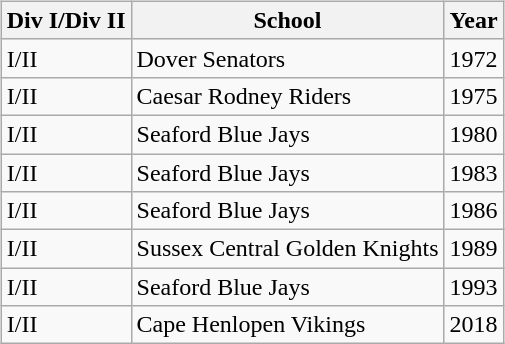<table>
<tr style="vertical-align:top;">
<td><br><table class="wikitable">
<tr>
<th>Div I/Div II</th>
<th>School</th>
<th>Year</th>
</tr>
<tr>
<td>I/II</td>
<td>Dover Senators</td>
<td>1972</td>
</tr>
<tr>
<td>I/II</td>
<td>Caesar Rodney Riders</td>
<td>1975</td>
</tr>
<tr>
<td>I/II</td>
<td>Seaford Blue Jays</td>
<td>1980</td>
</tr>
<tr>
<td>I/II</td>
<td>Seaford Blue Jays</td>
<td>1983</td>
</tr>
<tr>
<td>I/II</td>
<td>Seaford Blue Jays</td>
<td>1986</td>
</tr>
<tr>
<td>I/II</td>
<td>Sussex Central Golden Knights</td>
<td>1989</td>
</tr>
<tr>
<td>I/II</td>
<td>Seaford Blue Jays</td>
<td>1993</td>
</tr>
<tr>
<td>I/II</td>
<td>Cape Henlopen Vikings</td>
<td>2018</td>
</tr>
</table>
</td>
</tr>
</table>
